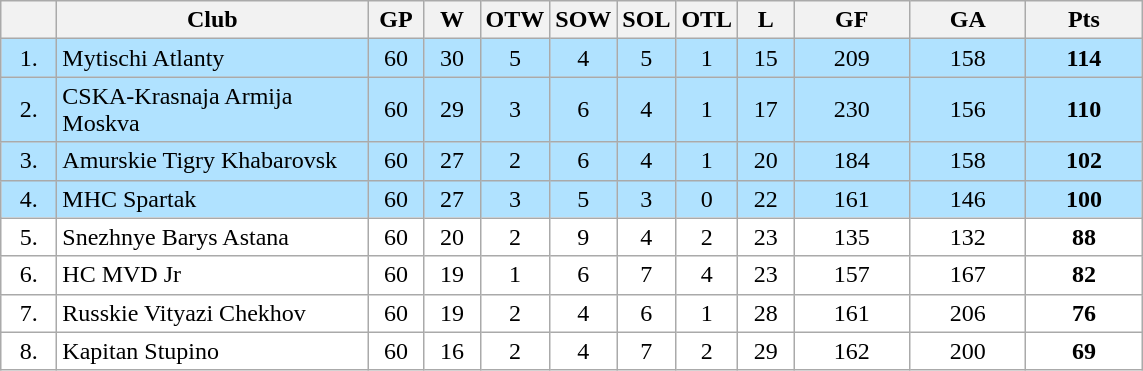<table class="wikitable">
<tr>
<th width="30"></th>
<th width="200">Club</th>
<th width="30">GP</th>
<th width="30">W</th>
<th width="30">OTW</th>
<th width="30">SOW</th>
<th width="30">SOL</th>
<th width="30">OTL</th>
<th width="30">L</th>
<th width="70">GF</th>
<th width="70">GA</th>
<th width="70">Pts</th>
</tr>
<tr bgcolor="#B0E2FF" align="center">
<td>1.</td>
<td align="left">Mytischi Atlanty</td>
<td>60</td>
<td>30</td>
<td>5</td>
<td>4</td>
<td>5</td>
<td>1</td>
<td>15</td>
<td>209</td>
<td>158</td>
<td><strong>114</strong></td>
</tr>
<tr bgcolor="#B0E2FF" align="center">
<td>2.</td>
<td align="left">CSKA-Krasnaja Armija Moskva</td>
<td>60</td>
<td>29</td>
<td>3</td>
<td>6</td>
<td>4</td>
<td>1</td>
<td>17</td>
<td>230</td>
<td>156</td>
<td><strong>110</strong></td>
</tr>
<tr bgcolor="#B0E2FF" align="center">
<td>3.</td>
<td align="left">Amurskie Tigry Khabarovsk</td>
<td>60</td>
<td>27</td>
<td>2</td>
<td>6</td>
<td>4</td>
<td>1</td>
<td>20</td>
<td>184</td>
<td>158</td>
<td><strong>102</strong></td>
</tr>
<tr bgcolor="#B0E2FF" align="center">
<td>4.</td>
<td align="left">MHC Spartak</td>
<td>60</td>
<td>27</td>
<td>3</td>
<td>5</td>
<td>3</td>
<td>0</td>
<td>22</td>
<td>161</td>
<td>146</td>
<td><strong>100</strong></td>
</tr>
<tr bgcolor="#FFFFFF" align="center">
<td>5.</td>
<td align="left">Snezhnye Barys Astana</td>
<td>60</td>
<td>20</td>
<td>2</td>
<td>9</td>
<td>4</td>
<td>2</td>
<td>23</td>
<td>135</td>
<td>132</td>
<td><strong>88</strong></td>
</tr>
<tr bgcolor="#FFFFFF" align="center">
<td>6.</td>
<td align="left">HC MVD Jr</td>
<td>60</td>
<td>19</td>
<td>1</td>
<td>6</td>
<td>7</td>
<td>4</td>
<td>23</td>
<td>157</td>
<td>167</td>
<td><strong>82</strong></td>
</tr>
<tr bgcolor="#FFFFFF" align="center">
<td>7.</td>
<td align="left">Russkie Vityazi Chekhov</td>
<td>60</td>
<td>19</td>
<td>2</td>
<td>4</td>
<td>6</td>
<td>1</td>
<td>28</td>
<td>161</td>
<td>206</td>
<td><strong>76</strong></td>
</tr>
<tr bgcolor="#FFFFFF" align="center">
<td>8.</td>
<td align="left">Kapitan Stupino</td>
<td>60</td>
<td>16</td>
<td>2</td>
<td>4</td>
<td>7</td>
<td>2</td>
<td>29</td>
<td>162</td>
<td>200</td>
<td><strong>69</strong></td>
</tr>
</table>
